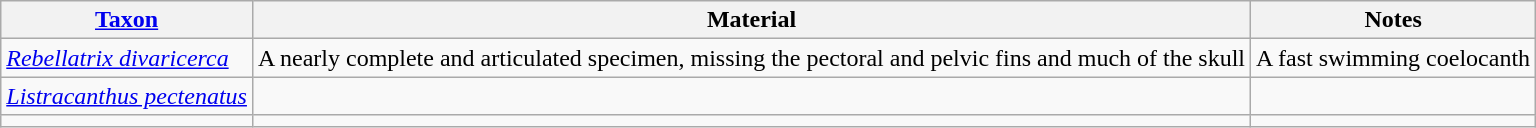<table class="wikitable sortable mw-collapsible">
<tr>
<th><a href='#'>Taxon</a></th>
<th>Material</th>
<th>Notes</th>
</tr>
<tr>
<td><em><a href='#'>Rebellatrix divaricerca</a></em></td>
<td>A nearly complete and articulated specimen, missing the pectoral and pelvic fins and much of the skull</td>
<td>A fast swimming coelocanth</td>
</tr>
<tr>
<td><em><a href='#'>Listracanthus pectenatus</a></em></td>
<td></td>
<td></td>
</tr>
<tr>
<td></td>
<td></td>
<td></td>
</tr>
</table>
